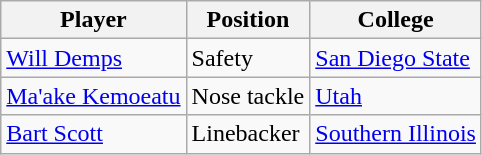<table class="wikitable">
<tr>
<th>Player</th>
<th>Position</th>
<th>College</th>
</tr>
<tr>
<td><a href='#'>Will Demps</a></td>
<td>Safety</td>
<td><a href='#'>San Diego State</a></td>
</tr>
<tr>
<td><a href='#'>Ma'ake Kemoeatu</a></td>
<td>Nose tackle</td>
<td><a href='#'>Utah</a></td>
</tr>
<tr>
<td><a href='#'>Bart Scott</a></td>
<td>Linebacker</td>
<td><a href='#'>Southern Illinois</a></td>
</tr>
</table>
